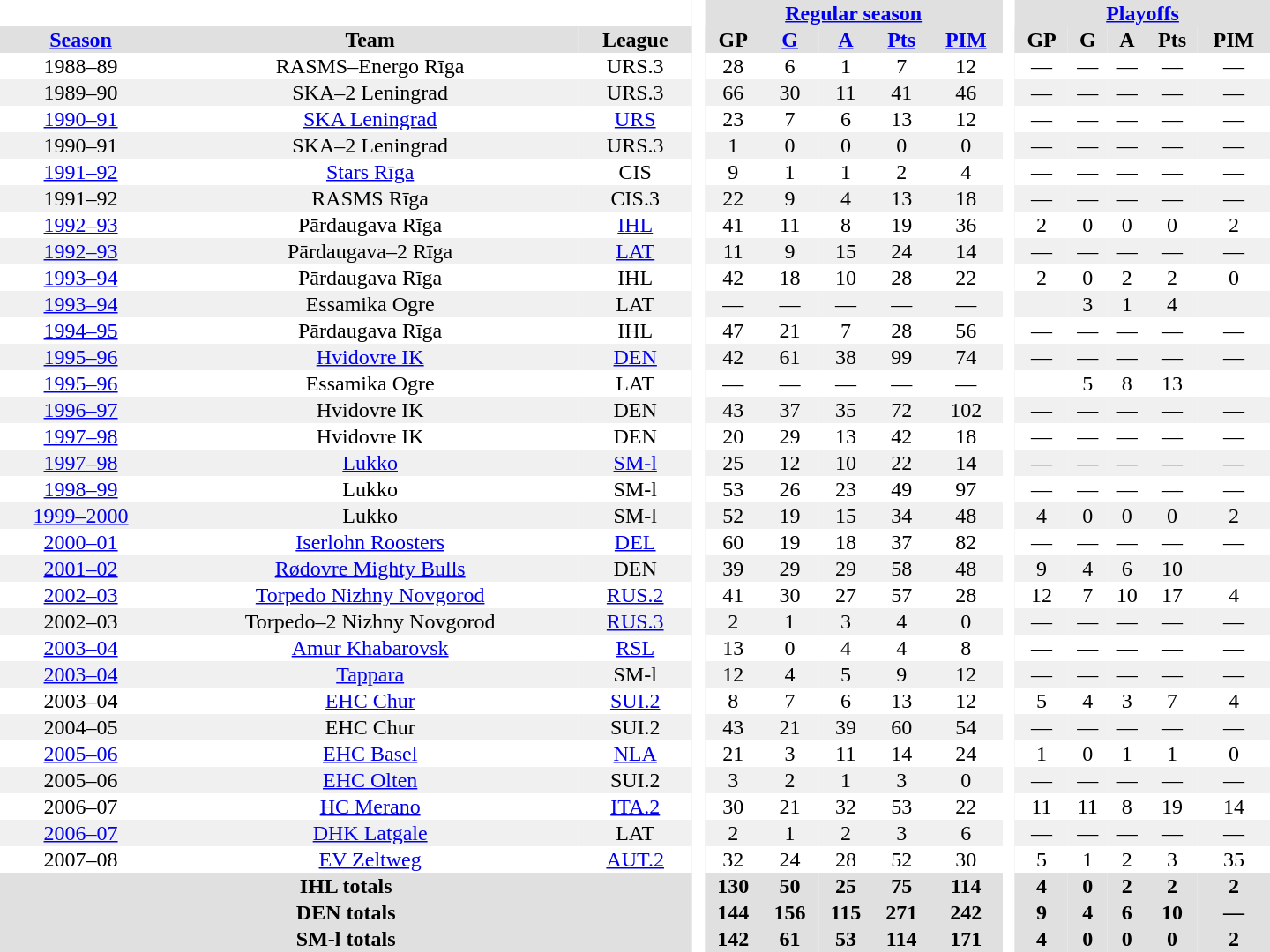<table border="0" cellpadding="1" cellspacing="0" style="text-align:center; width:60em">
<tr bgcolor="#e0e0e0">
<th colspan="3" bgcolor="#ffffff"> </th>
<th rowspan="99" bgcolor="#ffffff"> </th>
<th colspan="5"><a href='#'>Regular season</a></th>
<th rowspan="99" bgcolor="#ffffff"> </th>
<th colspan="5"><a href='#'>Playoffs</a></th>
</tr>
<tr bgcolor="#e0e0e0">
<th><a href='#'>Season</a></th>
<th>Team</th>
<th>League</th>
<th>GP</th>
<th><a href='#'>G</a></th>
<th><a href='#'>A</a></th>
<th><a href='#'>Pts</a></th>
<th><a href='#'>PIM</a></th>
<th>GP</th>
<th>G</th>
<th>A</th>
<th>Pts</th>
<th>PIM</th>
</tr>
<tr>
<td>1988–89</td>
<td>RASMS–Energo Rīga</td>
<td>URS.3</td>
<td>28</td>
<td>6</td>
<td>1</td>
<td>7</td>
<td>12</td>
<td>—</td>
<td>—</td>
<td>—</td>
<td>—</td>
<td>—</td>
</tr>
<tr bgcolor="#f0f0f0">
<td>1989–90</td>
<td>SKA–2 Leningrad</td>
<td>URS.3</td>
<td>66</td>
<td>30</td>
<td>11</td>
<td>41</td>
<td>46</td>
<td>—</td>
<td>—</td>
<td>—</td>
<td>—</td>
<td>—</td>
</tr>
<tr>
<td><a href='#'>1990–91</a></td>
<td><a href='#'>SKA Leningrad</a></td>
<td><a href='#'>URS</a></td>
<td>23</td>
<td>7</td>
<td>6</td>
<td>13</td>
<td>12</td>
<td>—</td>
<td>—</td>
<td>—</td>
<td>—</td>
<td>—</td>
</tr>
<tr bgcolor="#f0f0f0">
<td>1990–91</td>
<td>SKA–2 Leningrad</td>
<td>URS.3</td>
<td>1</td>
<td>0</td>
<td>0</td>
<td>0</td>
<td>0</td>
<td>—</td>
<td>—</td>
<td>—</td>
<td>—</td>
<td>—</td>
</tr>
<tr>
<td><a href='#'>1991–92</a></td>
<td><a href='#'>Stars Rīga</a></td>
<td>CIS</td>
<td>9</td>
<td>1</td>
<td>1</td>
<td>2</td>
<td>4</td>
<td>—</td>
<td>—</td>
<td>—</td>
<td>—</td>
<td>—</td>
</tr>
<tr bgcolor="#f0f0f0">
<td>1991–92</td>
<td>RASMS Rīga</td>
<td>CIS.3</td>
<td>22</td>
<td>9</td>
<td>4</td>
<td>13</td>
<td>18</td>
<td>—</td>
<td>—</td>
<td>—</td>
<td>—</td>
<td>—</td>
</tr>
<tr>
<td><a href='#'>1992–93</a></td>
<td>Pārdaugava Rīga</td>
<td><a href='#'>IHL</a></td>
<td>41</td>
<td>11</td>
<td>8</td>
<td>19</td>
<td>36</td>
<td>2</td>
<td>0</td>
<td>0</td>
<td>0</td>
<td>2</td>
</tr>
<tr bgcolor="#f0f0f0">
<td><a href='#'>1992–93</a></td>
<td>Pārdaugava–2 Rīga</td>
<td><a href='#'>LAT</a></td>
<td>11</td>
<td>9</td>
<td>15</td>
<td>24</td>
<td>14</td>
<td>—</td>
<td>—</td>
<td>—</td>
<td>—</td>
<td>—</td>
</tr>
<tr>
<td><a href='#'>1993–94</a></td>
<td>Pārdaugava Rīga</td>
<td>IHL</td>
<td>42</td>
<td>18</td>
<td>10</td>
<td>28</td>
<td>22</td>
<td>2</td>
<td>0</td>
<td>2</td>
<td>2</td>
<td>0</td>
</tr>
<tr bgcolor="#f0f0f0">
<td><a href='#'>1993–94</a></td>
<td>Essamika Ogre</td>
<td>LAT</td>
<td>—</td>
<td>—</td>
<td>—</td>
<td>—</td>
<td>—</td>
<td></td>
<td>3</td>
<td>1</td>
<td>4</td>
<td></td>
</tr>
<tr>
<td><a href='#'>1994–95</a></td>
<td>Pārdaugava Rīga</td>
<td>IHL</td>
<td>47</td>
<td>21</td>
<td>7</td>
<td>28</td>
<td>56</td>
<td>—</td>
<td>—</td>
<td>—</td>
<td>—</td>
<td>—</td>
</tr>
<tr bgcolor="#f0f0f0">
<td><a href='#'>1995–96</a></td>
<td><a href='#'>Hvidovre IK</a></td>
<td><a href='#'>DEN</a></td>
<td>42</td>
<td>61</td>
<td>38</td>
<td>99</td>
<td>74</td>
<td>—</td>
<td>—</td>
<td>—</td>
<td>—</td>
<td>—</td>
</tr>
<tr>
<td><a href='#'>1995–96</a></td>
<td>Essamika Ogre</td>
<td>LAT</td>
<td>—</td>
<td>—</td>
<td>—</td>
<td>—</td>
<td>—</td>
<td></td>
<td>5</td>
<td>8</td>
<td>13</td>
<td></td>
</tr>
<tr bgcolor="#f0f0f0">
<td><a href='#'>1996–97</a></td>
<td>Hvidovre IK</td>
<td>DEN</td>
<td>43</td>
<td>37</td>
<td>35</td>
<td>72</td>
<td>102</td>
<td>—</td>
<td>—</td>
<td>—</td>
<td>—</td>
<td>—</td>
</tr>
<tr>
<td><a href='#'>1997–98</a></td>
<td>Hvidovre IK</td>
<td>DEN</td>
<td>20</td>
<td>29</td>
<td>13</td>
<td>42</td>
<td>18</td>
<td>—</td>
<td>—</td>
<td>—</td>
<td>—</td>
<td>—</td>
</tr>
<tr bgcolor="#f0f0f0">
<td><a href='#'>1997–98</a></td>
<td><a href='#'>Lukko</a></td>
<td><a href='#'>SM-l</a></td>
<td>25</td>
<td>12</td>
<td>10</td>
<td>22</td>
<td>14</td>
<td>—</td>
<td>—</td>
<td>—</td>
<td>—</td>
<td>—</td>
</tr>
<tr>
<td><a href='#'>1998–99</a></td>
<td>Lukko</td>
<td>SM-l</td>
<td>53</td>
<td>26</td>
<td>23</td>
<td>49</td>
<td>97</td>
<td>—</td>
<td>—</td>
<td>—</td>
<td>—</td>
<td>—</td>
</tr>
<tr bgcolor="#f0f0f0">
<td><a href='#'>1999–2000</a></td>
<td>Lukko</td>
<td>SM-l</td>
<td>52</td>
<td>19</td>
<td>15</td>
<td>34</td>
<td>48</td>
<td>4</td>
<td>0</td>
<td>0</td>
<td>0</td>
<td>2</td>
</tr>
<tr>
<td><a href='#'>2000–01</a></td>
<td><a href='#'>Iserlohn Roosters</a></td>
<td><a href='#'>DEL</a></td>
<td>60</td>
<td>19</td>
<td>18</td>
<td>37</td>
<td>82</td>
<td>—</td>
<td>—</td>
<td>—</td>
<td>—</td>
<td>—</td>
</tr>
<tr bgcolor="#f0f0f0">
<td><a href='#'>2001–02</a></td>
<td><a href='#'>Rødovre Mighty Bulls</a></td>
<td>DEN</td>
<td>39</td>
<td>29</td>
<td>29</td>
<td>58</td>
<td>48</td>
<td>9</td>
<td>4</td>
<td>6</td>
<td>10</td>
<td></td>
</tr>
<tr>
<td><a href='#'>2002–03</a></td>
<td><a href='#'>Torpedo Nizhny Novgorod</a></td>
<td><a href='#'>RUS.2</a></td>
<td>41</td>
<td>30</td>
<td>27</td>
<td>57</td>
<td>28</td>
<td>12</td>
<td>7</td>
<td>10</td>
<td>17</td>
<td>4</td>
</tr>
<tr bgcolor="#f0f0f0">
<td>2002–03</td>
<td>Torpedo–2 Nizhny Novgorod</td>
<td><a href='#'>RUS.3</a></td>
<td>2</td>
<td>1</td>
<td>3</td>
<td>4</td>
<td>0</td>
<td>—</td>
<td>—</td>
<td>—</td>
<td>—</td>
<td>—</td>
</tr>
<tr>
<td><a href='#'>2003–04</a></td>
<td><a href='#'>Amur Khabarovsk</a></td>
<td><a href='#'>RSL</a></td>
<td>13</td>
<td>0</td>
<td>4</td>
<td>4</td>
<td>8</td>
<td>—</td>
<td>—</td>
<td>—</td>
<td>—</td>
<td>—</td>
</tr>
<tr bgcolor="#f0f0f0">
<td><a href='#'>2003–04</a></td>
<td><a href='#'>Tappara</a></td>
<td>SM-l</td>
<td>12</td>
<td>4</td>
<td>5</td>
<td>9</td>
<td>12</td>
<td>—</td>
<td>—</td>
<td>—</td>
<td>—</td>
<td>—</td>
</tr>
<tr>
<td>2003–04</td>
<td><a href='#'>EHC Chur</a></td>
<td><a href='#'>SUI.2</a></td>
<td>8</td>
<td>7</td>
<td>6</td>
<td>13</td>
<td>12</td>
<td>5</td>
<td>4</td>
<td>3</td>
<td>7</td>
<td>4</td>
</tr>
<tr bgcolor="#f0f0f0">
<td>2004–05</td>
<td>EHC Chur</td>
<td>SUI.2</td>
<td>43</td>
<td>21</td>
<td>39</td>
<td>60</td>
<td>54</td>
<td>—</td>
<td>—</td>
<td>—</td>
<td>—</td>
<td>—</td>
</tr>
<tr>
<td><a href='#'>2005–06</a></td>
<td><a href='#'>EHC Basel</a></td>
<td><a href='#'>NLA</a></td>
<td>21</td>
<td>3</td>
<td>11</td>
<td>14</td>
<td>24</td>
<td>1</td>
<td>0</td>
<td>1</td>
<td>1</td>
<td>0</td>
</tr>
<tr bgcolor="#f0f0f0">
<td>2005–06</td>
<td><a href='#'>EHC Olten</a></td>
<td>SUI.2</td>
<td>3</td>
<td>2</td>
<td>1</td>
<td>3</td>
<td>0</td>
<td>—</td>
<td>—</td>
<td>—</td>
<td>—</td>
<td>—</td>
</tr>
<tr>
<td>2006–07</td>
<td><a href='#'>HC Merano</a></td>
<td><a href='#'>ITA.2</a></td>
<td>30</td>
<td>21</td>
<td>32</td>
<td>53</td>
<td>22</td>
<td>11</td>
<td>11</td>
<td>8</td>
<td>19</td>
<td>14</td>
</tr>
<tr bgcolor="#f0f0f0">
<td><a href='#'>2006–07</a></td>
<td><a href='#'>DHK Latgale</a></td>
<td>LAT</td>
<td>2</td>
<td>1</td>
<td>2</td>
<td>3</td>
<td>6</td>
<td>—</td>
<td>—</td>
<td>—</td>
<td>—</td>
<td>—</td>
</tr>
<tr>
<td>2007–08</td>
<td><a href='#'>EV Zeltweg</a></td>
<td><a href='#'>AUT.2</a></td>
<td>32</td>
<td>24</td>
<td>28</td>
<td>52</td>
<td>30</td>
<td>5</td>
<td>1</td>
<td>2</td>
<td>3</td>
<td>35</td>
</tr>
<tr bgcolor="#e0e0e0">
<th colspan="3">IHL totals</th>
<th>130</th>
<th>50</th>
<th>25</th>
<th>75</th>
<th>114</th>
<th>4</th>
<th>0</th>
<th>2</th>
<th>2</th>
<th>2</th>
</tr>
<tr bgcolor="#e0e0e0">
<th colspan="3">DEN totals</th>
<th>144</th>
<th>156</th>
<th>115</th>
<th>271</th>
<th>242</th>
<th>9</th>
<th>4</th>
<th>6</th>
<th>10</th>
<th>—</th>
</tr>
<tr bgcolor="#e0e0e0">
<th colspan="3">SM-l totals</th>
<th>142</th>
<th>61</th>
<th>53</th>
<th>114</th>
<th>171</th>
<th>4</th>
<th>0</th>
<th>0</th>
<th>0</th>
<th>2</th>
</tr>
</table>
